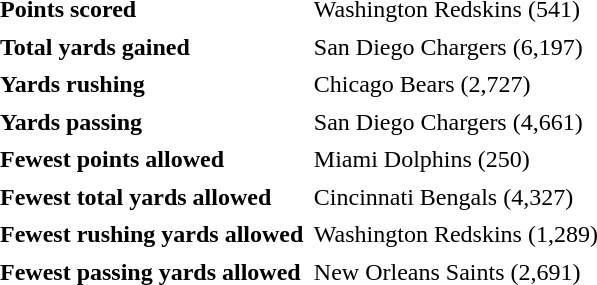<table cellpadding="3" cellspacing="1">
<tr>
<td><strong>Points scored</strong></td>
<td>Washington Redskins (541)</td>
</tr>
<tr>
<td><strong>Total yards gained</strong></td>
<td>San Diego Chargers (6,197)</td>
</tr>
<tr>
<td><strong>Yards rushing</strong></td>
<td>Chicago Bears (2,727)</td>
</tr>
<tr>
<td><strong>Yards passing</strong></td>
<td>San Diego Chargers (4,661)</td>
</tr>
<tr>
<td><strong>Fewest points allowed</strong></td>
<td>Miami Dolphins (250)</td>
</tr>
<tr>
<td><strong>Fewest total yards allowed</strong></td>
<td>Cincinnati Bengals (4,327)</td>
</tr>
<tr>
<td><strong>Fewest rushing yards allowed</strong></td>
<td>Washington Redskins (1,289)</td>
</tr>
<tr>
<td><strong>Fewest passing yards allowed</strong></td>
<td>New Orleans Saints (2,691)</td>
</tr>
</table>
